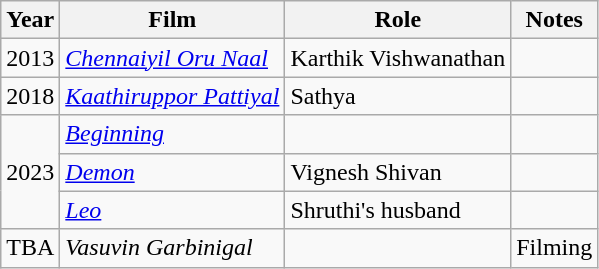<table class="wikitable">
<tr>
<th>Year</th>
<th>Film</th>
<th>Role</th>
<th>Notes</th>
</tr>
<tr>
<td rowspan="1">2013</td>
<td><em><a href='#'>Chennaiyil Oru Naal</a></em></td>
<td>Karthik Vishwanathan</td>
<td></td>
</tr>
<tr>
<td rowspan="1">2018</td>
<td><em><a href='#'>Kaathiruppor Pattiyal</a></em></td>
<td>Sathya</td>
<td></td>
</tr>
<tr>
<td rowspan="3">2023</td>
<td><em><a href='#'>Beginning</a></em></td>
<td></td>
<td></td>
</tr>
<tr>
<td><em><a href='#'>Demon</a></em></td>
<td>Vignesh Shivan</td>
<td></td>
</tr>
<tr>
<td><em><a href='#'>Leo</a></em></td>
<td>Shruthi's husband</td>
<td></td>
</tr>
<tr>
<td>TBA</td>
<td><em>Vasuvin Garbinigal</em></td>
<td></td>
<td>Filming</td>
</tr>
</table>
